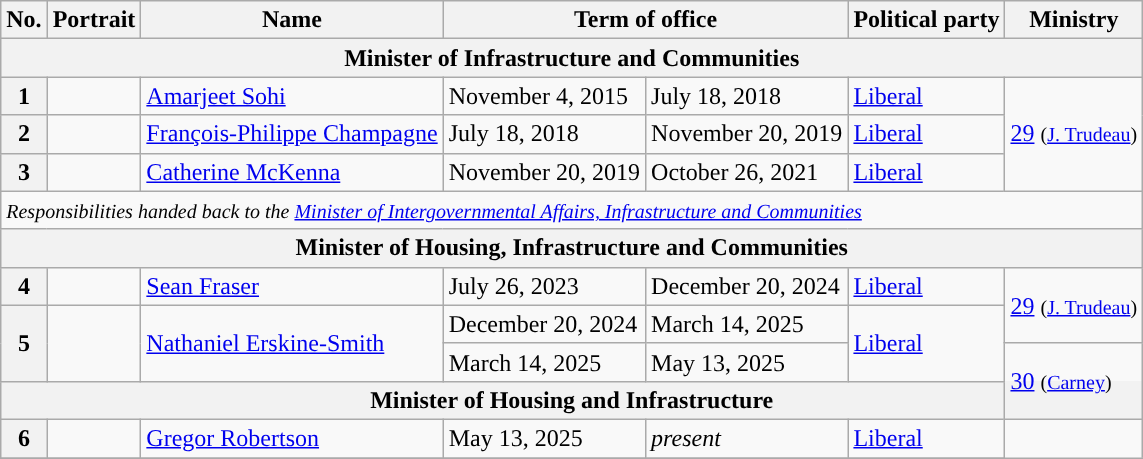<table class="wikitable">
<tr>
<th>No.</th>
<th>Portrait</th>
<th>Name</th>
<th colspan=2>Term of office</th>
<th>Political party</th>
<th>Ministry</th>
</tr>
<tr>
<th colspan="7">Minister of Infrastructure and Communities</th>
</tr>
<tr>
<th style="background:">1</th>
<td></td>
<td><a href='#'>Amarjeet Sohi</a></td>
<td>November 4, 2015</td>
<td>July 18, 2018</td>
<td><a href='#'>Liberal</a></td>
<td rowspan=3><a href='#'>29</a> <small>(<a href='#'>J. Trudeau</a>)</small></td>
</tr>
<tr>
<th style="background:">2</th>
<td></td>
<td><a href='#'>François-Philippe Champagne</a></td>
<td>July 18, 2018</td>
<td>November 20, 2019</td>
<td><a href='#'>Liberal</a></td>
</tr>
<tr>
<th style="background:">3</th>
<td></td>
<td><a href='#'>Catherine McKenna</a></td>
<td>November 20, 2019</td>
<td>October 26, 2021</td>
<td><a href='#'>Liberal</a></td>
</tr>
<tr>
<td colspan="7"><em><small>Responsibilities handed back to the <a href='#'>Minister of Intergovernmental Affairs, Infrastructure and Communities</a></small></em></td>
</tr>
<tr>
<th colspan="7">Minister of Housing, Infrastructure and Communities</th>
</tr>
<tr>
<th style="background:">4</th>
<td></td>
<td><a href='#'>Sean Fraser</a></td>
<td>July 26, 2023</td>
<td>December 20, 2024</td>
<td><a href='#'>Liberal</a></td>
<td rowspan="2"><a href='#'>29</a> <small>(<a href='#'>J. Trudeau</a>)</small></td>
</tr>
<tr>
<th rowspan="2" style="background:">5</th>
<td rowspan="2"></td>
<td rowspan="2"><a href='#'>Nathaniel Erskine-Smith</a></td>
<td>December 20, 2024</td>
<td>March 14, 2025</td>
<td rowspan="2"><a href='#'>Liberal</a></td>
</tr>
<tr>
<td>March 14, 2025</td>
<td>May 13, 2025</td>
<td rowspan="2"><a href='#'>30</a> <small>(<a href='#'>Carney</a>)</small></td>
</tr>
<tr>
<th colspan="7">Minister of Housing and Infrastructure</th>
</tr>
<tr>
<th style="background:">6</th>
<td></td>
<td><a href='#'>Gregor Robertson</a></td>
<td>May 13, 2025</td>
<td><em>present</em></td>
<td><a href='#'>Liberal</a></td>
</tr>
<tr>
</tr>
</table>
